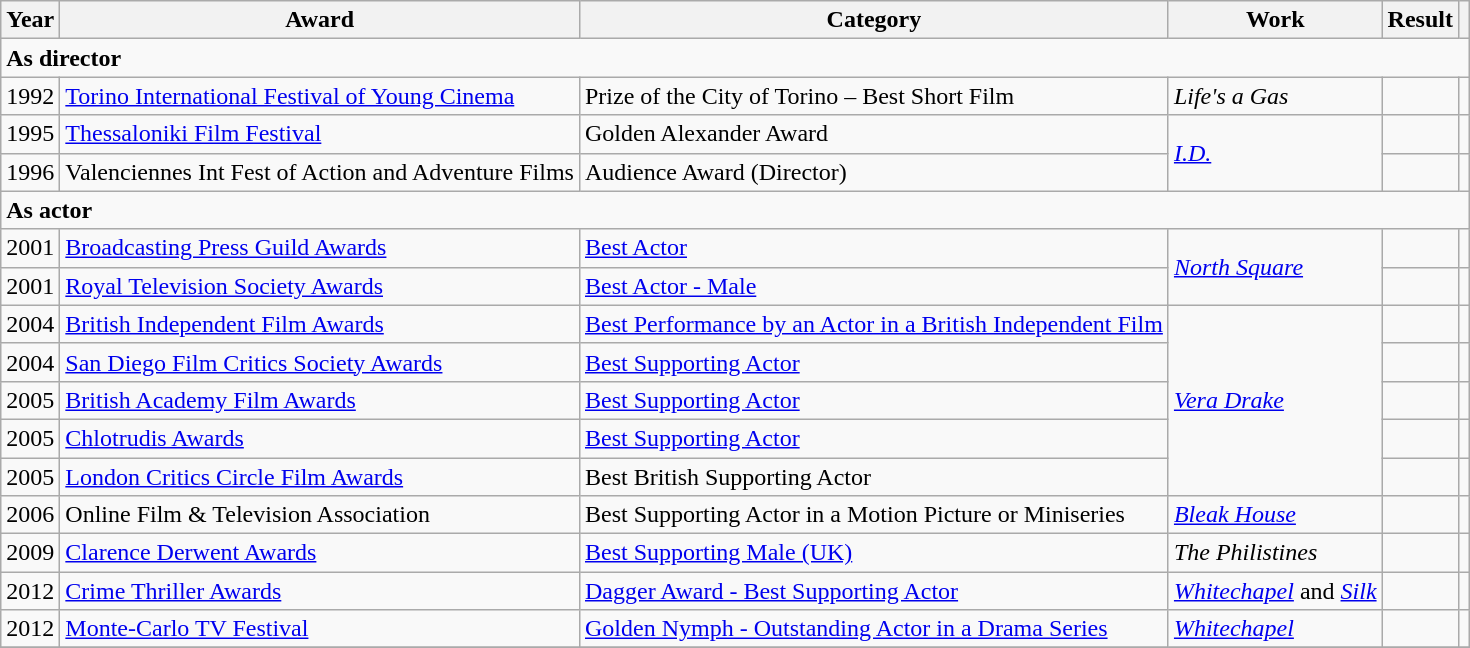<table class="wikitable plainrowheaders">
<tr>
<th>Year</th>
<th>Award</th>
<th>Category</th>
<th>Work</th>
<th>Result</th>
<th></th>
</tr>
<tr>
<td colspan="6"><strong>As director</strong></td>
</tr>
<tr>
<td>1992</td>
<td><a href='#'>Torino International Festival of Young Cinema</a></td>
<td>Prize of the City of Torino – Best Short Film</td>
<td><em>Life's a Gas</em></td>
<td></td>
<td style = "text-align: center;"></td>
</tr>
<tr>
<td>1995</td>
<td><a href='#'>Thessaloniki Film Festival</a></td>
<td>Golden Alexander Award</td>
<td rowspan="2"><em><a href='#'>I.D.</a></em></td>
<td></td>
<td style = "text-align: center;"></td>
</tr>
<tr>
<td>1996</td>
<td>Valenciennes Int Fest of Action and Adventure Films</td>
<td>Audience Award (Director)</td>
<td></td>
<td style = "text-align: center;"></td>
</tr>
<tr>
<td colspan="6"><strong>As actor</strong></td>
</tr>
<tr>
<td>2001</td>
<td><a href='#'>Broadcasting Press Guild Awards</a></td>
<td><a href='#'>Best Actor</a></td>
<td rowspan="2"><em><a href='#'>North Square</a></em></td>
<td></td>
<td style = "text-align: center;"></td>
</tr>
<tr>
<td>2001</td>
<td><a href='#'>Royal Television Society Awards</a></td>
<td><a href='#'>Best Actor - Male</a></td>
<td></td>
<td style = "text-align: center;"></td>
</tr>
<tr>
<td>2004</td>
<td><a href='#'>British Independent Film Awards</a></td>
<td><a href='#'>Best Performance by an Actor in a British Independent Film</a></td>
<td rowspan="5"><em><a href='#'>Vera Drake</a></em></td>
<td></td>
<td style = "text-align: center;"></td>
</tr>
<tr>
<td>2004</td>
<td><a href='#'>San Diego Film Critics Society Awards </a></td>
<td><a href='#'>Best Supporting Actor</a></td>
<td></td>
<td style = "text-align: center;"></td>
</tr>
<tr>
<td>2005</td>
<td><a href='#'>British Academy Film Awards</a></td>
<td><a href='#'>Best Supporting Actor</a></td>
<td></td>
<td style = "text-align: center;"></td>
</tr>
<tr>
<td>2005</td>
<td><a href='#'>Chlotrudis Awards </a></td>
<td><a href='#'>Best Supporting Actor</a></td>
<td></td>
<td style = "text-align: center;"></td>
</tr>
<tr>
<td>2005</td>
<td><a href='#'>London Critics Circle Film Awards</a></td>
<td>Best British Supporting Actor</td>
<td></td>
<td style = "text-align: center;"></td>
</tr>
<tr>
<td>2006</td>
<td>Online Film & Television Association</td>
<td>Best Supporting Actor in a Motion Picture or Miniseries</td>
<td><em><a href='#'>Bleak House</a></em></td>
<td></td>
<td style = "text-align: center;"></td>
</tr>
<tr>
<td>2009</td>
<td><a href='#'>Clarence Derwent Awards</a></td>
<td><a href='#'>Best Supporting Male (UK)</a></td>
<td><em>The Philistines </em></td>
<td></td>
<td style = "text-align: center;"></td>
</tr>
<tr>
<td>2012</td>
<td><a href='#'>Crime Thriller Awards </a></td>
<td><a href='#'>Dagger Award - Best Supporting Actor</a></td>
<td><em><a href='#'>Whitechapel</a></em> and <em><a href='#'>Silk</a></em></td>
<td></td>
<td style = "text-align: center;"></td>
</tr>
<tr>
<td>2012</td>
<td><a href='#'>Monte-Carlo TV Festival</a></td>
<td><a href='#'>Golden Nymph - Outstanding Actor in a Drama Series</a></td>
<td><em><a href='#'>Whitechapel</a></em></td>
<td></td>
<td style = "text-align: center;"></td>
</tr>
<tr>
</tr>
</table>
